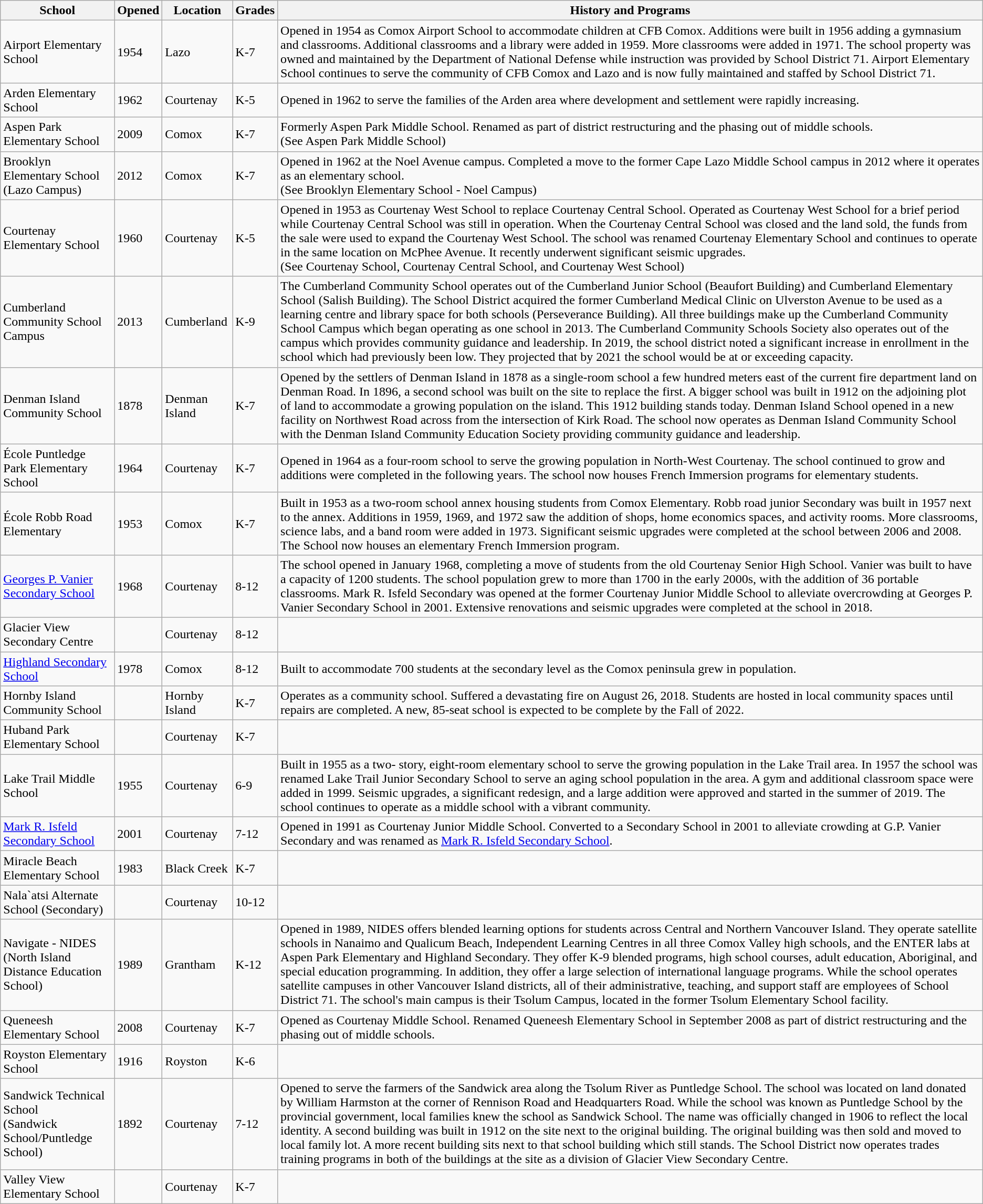<table class="wikitable">
<tr>
<th>School</th>
<th>Opened</th>
<th>Location</th>
<th>Grades</th>
<th>History and Programs</th>
</tr>
<tr>
<td>Airport Elementary School</td>
<td>1954</td>
<td>Lazo</td>
<td>K-7</td>
<td>Opened in 1954 as Comox Airport School to accommodate children at CFB Comox.  Additions were built in 1956 adding a gymnasium and classrooms.  Additional classrooms and a library were added in 1959.  More classrooms were added in 1971.  The school property was owned and maintained by the Department of National Defense while instruction was provided by School District 71.  Airport Elementary School continues to serve the community of CFB Comox and Lazo and is now fully maintained and staffed by School District 71.</td>
</tr>
<tr>
<td>Arden Elementary School</td>
<td>1962</td>
<td>Courtenay</td>
<td>K-5</td>
<td>Opened in 1962 to serve the families of the Arden area where development and settlement were rapidly increasing.</td>
</tr>
<tr>
<td>Aspen Park Elementary School</td>
<td>2009</td>
<td>Comox</td>
<td>K-7</td>
<td>Formerly Aspen Park Middle School.  Renamed as part of district restructuring and the phasing out of middle schools.<br>(See Aspen Park Middle School)</td>
</tr>
<tr>
<td>Brooklyn Elementary School<br>(Lazo Campus)</td>
<td>2012</td>
<td>Comox</td>
<td>K-7</td>
<td>Opened in 1962 at the Noel Avenue campus.  Completed a move to the former Cape Lazo Middle School campus in 2012 where it operates as an elementary school.<br>(See Brooklyn Elementary School - Noel Campus)</td>
</tr>
<tr>
<td>Courtenay Elementary School</td>
<td>1960</td>
<td>Courtenay</td>
<td>K-5</td>
<td>Opened in 1953 as Courtenay West School to replace Courtenay Central School.  Operated as Courtenay West School for a brief period while Courtenay Central School was still in operation.  When the Courtenay Central School was closed and the land sold, the funds from the sale were used to expand the Courtenay West School.  The school was renamed Courtenay Elementary School and continues to operate in the same location on McPhee Avenue.  It recently underwent significant seismic upgrades.<br>(See Courtenay School, Courtenay Central School, and Courtenay West School)</td>
</tr>
<tr>
<td>Cumberland Community School Campus</td>
<td>2013</td>
<td>Cumberland</td>
<td>K-9</td>
<td>The Cumberland Community School operates out of the Cumberland Junior School (Beaufort Building) and Cumberland Elementary School (Salish Building).  The School District acquired the former Cumberland Medical Clinic on Ulverston Avenue to be used as a learning centre and library space for both schools (Perseverance Building).  All three buildings make up the Cumberland Community School Campus which began operating as one school in 2013.  The Cumberland Community Schools Society also operates out of the campus which provides community guidance and leadership.  In 2019, the school district noted a significant increase in enrollment in the school which had previously been low.  They projected that by 2021 the school would be at or exceeding capacity.</td>
</tr>
<tr>
<td>Denman Island Community School</td>
<td>1878</td>
<td>Denman Island</td>
<td>K-7</td>
<td>Opened by the settlers of Denman Island in 1878 as a single-room school a few hundred meters east of the current fire department land on Denman Road.  In 1896, a second school was built on the site to replace the first.  A bigger school was built in 1912 on the adjoining plot of land to accommodate a growing population on the island.  This 1912 building stands today.  Denman Island School opened in a new facility on Northwest Road across from the intersection of Kirk Road.  The school now operates as Denman Island Community School with the Denman Island Community Education Society providing community guidance and leadership.</td>
</tr>
<tr>
<td>École Puntledge Park Elementary School</td>
<td>1964</td>
<td>Courtenay</td>
<td>K-7</td>
<td>Opened in 1964 as a four-room school to serve the growing population in North-West Courtenay.  The school continued to grow and additions were completed in the following years.  The school now houses French Immersion programs for elementary students.</td>
</tr>
<tr>
<td>École Robb Road Elementary</td>
<td>1953</td>
<td>Comox</td>
<td>K-7</td>
<td>Built in 1953 as a two-room school annex housing students from Comox Elementary.  Robb road junior Secondary was built in 1957 next to the annex.  Additions in 1959, 1969, and 1972 saw the addition of shops, home economics spaces, and activity rooms.  More classrooms, science labs, and a band room were added in 1973.  Significant seismic upgrades were completed at the school between 2006 and 2008.  The School now houses an elementary French Immersion program.</td>
</tr>
<tr>
<td><a href='#'>Georges P. Vanier Secondary School</a></td>
<td>1968</td>
<td>Courtenay</td>
<td>8-12</td>
<td>The school opened in January 1968, completing a move of students from the old Courtenay Senior High School.  Vanier was built to have a capacity of 1200 students.  The school population grew to more than 1700 in the early 2000s, with the addition of 36 portable classrooms.  Mark R. Isfeld Secondary was opened at the former Courtenay Junior Middle School to alleviate overcrowding at Georges P. Vanier Secondary School in 2001.  Extensive renovations and seismic upgrades were completed at the school in 2018.</td>
</tr>
<tr>
<td>Glacier View Secondary Centre</td>
<td></td>
<td>Courtenay</td>
<td>8-12</td>
<td></td>
</tr>
<tr>
<td><a href='#'>Highland Secondary School</a></td>
<td>1978</td>
<td>Comox</td>
<td>8-12</td>
<td>Built to accommodate 700 students at the secondary level as the Comox peninsula grew in population.</td>
</tr>
<tr>
<td>Hornby Island Community School</td>
<td></td>
<td>Hornby Island</td>
<td>K-7</td>
<td>Operates as a community school.  Suffered a devastating fire on August 26, 2018.  Students are hosted in local community spaces until repairs are completed.  A new, 85-seat school is expected to be complete by the Fall of 2022.</td>
</tr>
<tr>
<td>Huband Park Elementary School</td>
<td></td>
<td>Courtenay</td>
<td>K-7</td>
<td></td>
</tr>
<tr>
<td>Lake Trail Middle School</td>
<td>1955</td>
<td>Courtenay</td>
<td>6-9</td>
<td>Built in 1955 as a two- story, eight-room elementary school to serve the growing population in the Lake Trail area.  In 1957 the school was renamed Lake Trail Junior Secondary School to serve an aging school population in the area.  A gym and additional classroom space were added in 1999.  Seismic upgrades, a significant redesign, and a large addition were approved and started in the summer of 2019.  The school continues to operate as a middle school with a vibrant community.</td>
</tr>
<tr>
<td><a href='#'>Mark R. Isfeld Secondary School</a></td>
<td>2001</td>
<td>Courtenay</td>
<td>7-12</td>
<td>Opened in 1991 as Courtenay Junior Middle School.  Converted to a Secondary School in 2001 to alleviate crowding at G.P. Vanier Secondary and was renamed as <a href='#'>Mark R. Isfeld Secondary School</a>.</td>
</tr>
<tr>
<td>Miracle Beach Elementary School</td>
<td>1983</td>
<td>Black Creek</td>
<td>K-7</td>
<td></td>
</tr>
<tr>
<td>Nala`atsi Alternate School (Secondary)</td>
<td></td>
<td>Courtenay</td>
<td>10-12</td>
<td></td>
</tr>
<tr>
<td>Navigate - NIDES<br>(North Island Distance Education School)</td>
<td>1989</td>
<td>Grantham</td>
<td>K-12</td>
<td>Opened in 1989, NIDES offers blended learning options for students across Central and Northern Vancouver Island.  They operate satellite schools in Nanaimo and Qualicum Beach, Independent Learning Centres in all three Comox Valley high schools, and the ENTER labs at Aspen Park Elementary and Highland Secondary.  They offer K-9 blended programs, high school courses, adult education, Aboriginal, and special education programming.  In addition, they offer a large selection of international language programs.  While the school operates satellite campuses in other Vancouver Island districts, all of their administrative, teaching, and support staff are employees of School District 71.  The school's main campus is their Tsolum Campus, located in the former Tsolum Elementary School facility.</td>
</tr>
<tr>
<td>Queneesh Elementary School</td>
<td>2008</td>
<td>Courtenay</td>
<td>K-7</td>
<td>Opened as Courtenay Middle School.  Renamed Queneesh Elementary School in September 2008 as part of district restructuring and the phasing out of middle schools.</td>
</tr>
<tr>
<td>Royston Elementary School</td>
<td>1916</td>
<td>Royston</td>
<td>K-6</td>
<td></td>
</tr>
<tr>
<td>Sandwick Technical School<br>(Sandwick School/Puntledge School)</td>
<td>1892</td>
<td>Courtenay</td>
<td>7-12</td>
<td>Opened to serve the farmers of the Sandwick area along the Tsolum River as Puntledge School.  The school was located on land donated by William Harmston at the corner of Rennison Road and Headquarters Road.  While the school was known as Puntledge School by the provincial government, local families knew the school as Sandwick School.  The name was officially changed in 1906 to reflect the local identity.  A second building was built in 1912 on the site next to the original building.  The original building was then sold and moved to local family lot.  A more recent building sits next to that school building which still stands.  The School District now operates trades training programs in both of the buildings at the site as a division of Glacier View Secondary Centre.</td>
</tr>
<tr>
<td>Valley View Elementary School</td>
<td></td>
<td>Courtenay</td>
<td>K-7</td>
<td></td>
</tr>
</table>
